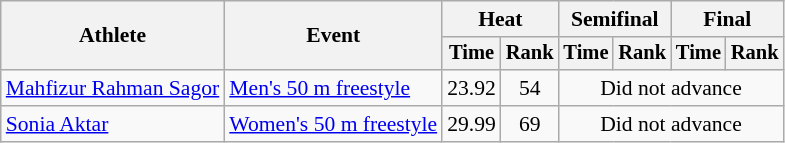<table class=wikitable style="font-size:90%">
<tr>
<th rowspan="2">Athlete</th>
<th rowspan="2">Event</th>
<th colspan="2">Heat</th>
<th colspan="2">Semifinal</th>
<th colspan="2">Final</th>
</tr>
<tr style="font-size:95%">
<th>Time</th>
<th>Rank</th>
<th>Time</th>
<th>Rank</th>
<th>Time</th>
<th>Rank</th>
</tr>
<tr align=center>
<td align=left><a href='#'>Mahfizur Rahman Sagor</a></td>
<td align=left><a href='#'>Men's 50 m freestyle</a></td>
<td>23.92</td>
<td>54</td>
<td colspan=4>Did not advance</td>
</tr>
<tr align=center>
<td align=left><a href='#'>Sonia Aktar</a></td>
<td align=left><a href='#'>Women's 50 m freestyle</a></td>
<td>29.99</td>
<td>69</td>
<td colspan=4>Did not advance</td>
</tr>
</table>
